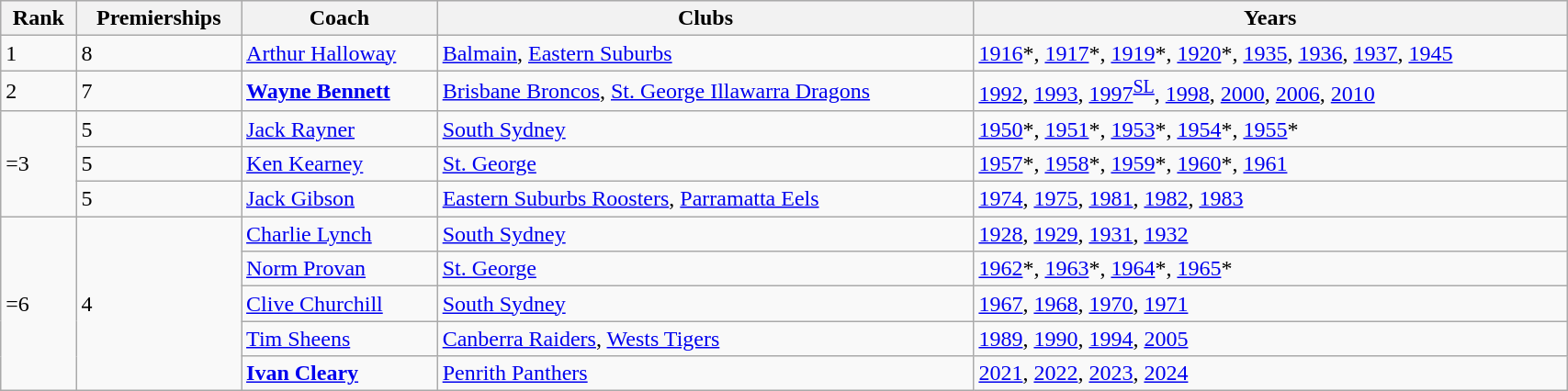<table class="wikitable" style="width:90%;">
<tr style="background:#ede7eb;">
<th>Rank</th>
<th>Premierships</th>
<th>Coach</th>
<th>Clubs</th>
<th>Years</th>
</tr>
<tr>
<td>1</td>
<td>8</td>
<td><a href='#'>Arthur Halloway</a></td>
<td><a href='#'>Balmain</a>, <a href='#'>Eastern Suburbs</a></td>
<td><a href='#'>1916</a>*, <a href='#'>1917</a>*, <a href='#'>1919</a>*, <a href='#'>1920</a>*, <a href='#'>1935</a>, <a href='#'>1936</a>, <a href='#'>1937</a>, <a href='#'>1945</a></td>
</tr>
<tr>
<td>2</td>
<td>7</td>
<td><strong><a href='#'>Wayne Bennett</a></strong></td>
<td><a href='#'>Brisbane Broncos</a>, <a href='#'>St. George Illawarra Dragons</a></td>
<td><a href='#'>1992</a>, <a href='#'>1993</a>, <a href='#'>1997</a><sup><a href='#'>SL</a></sup>, <a href='#'>1998</a>, <a href='#'>2000</a>, <a href='#'>2006</a>, <a href='#'>2010</a></td>
</tr>
<tr>
<td rowspan="3">=3</td>
<td>5</td>
<td><a href='#'>Jack Rayner</a></td>
<td><a href='#'>South Sydney</a></td>
<td><a href='#'>1950</a>*, <a href='#'>1951</a>*, <a href='#'>1953</a>*, <a href='#'>1954</a>*, <a href='#'>1955</a>*</td>
</tr>
<tr>
<td>5</td>
<td><a href='#'>Ken Kearney</a></td>
<td><a href='#'>St. George</a></td>
<td><a href='#'>1957</a>*, <a href='#'>1958</a>*, <a href='#'>1959</a>*, <a href='#'>1960</a>*, <a href='#'>1961</a></td>
</tr>
<tr>
<td>5</td>
<td><a href='#'>Jack Gibson</a></td>
<td><a href='#'>Eastern Suburbs Roosters</a>, <a href='#'>Parramatta Eels</a></td>
<td><a href='#'>1974</a>, <a href='#'>1975</a>, <a href='#'>1981</a>, <a href='#'>1982</a>, <a href='#'>1983</a></td>
</tr>
<tr>
<td rowspan="5">=6</td>
<td rowspan="5">4</td>
<td><a href='#'>Charlie Lynch</a></td>
<td><a href='#'>South Sydney</a></td>
<td><a href='#'>1928</a>, <a href='#'>1929</a>, <a href='#'>1931</a>, <a href='#'>1932</a></td>
</tr>
<tr>
<td><a href='#'>Norm Provan</a></td>
<td><a href='#'>St. George</a></td>
<td><a href='#'>1962</a>*, <a href='#'>1963</a>*, <a href='#'>1964</a>*, <a href='#'>1965</a>*</td>
</tr>
<tr>
<td><a href='#'>Clive Churchill</a></td>
<td><a href='#'>South Sydney</a></td>
<td><a href='#'>1967</a>, <a href='#'>1968</a>, <a href='#'>1970</a>, <a href='#'>1971</a></td>
</tr>
<tr>
<td><a href='#'>Tim Sheens</a></td>
<td><a href='#'>Canberra Raiders</a>, <a href='#'>Wests Tigers</a></td>
<td><a href='#'>1989</a>, <a href='#'>1990</a>, <a href='#'>1994</a>, <a href='#'>2005</a></td>
</tr>
<tr>
<td><strong><a href='#'>Ivan Cleary</a></strong></td>
<td><a href='#'>Penrith Panthers</a></td>
<td><a href='#'>2021</a>, <a href='#'>2022</a>, <a href='#'>2023</a>, <a href='#'>2024</a></td>
</tr>
</table>
